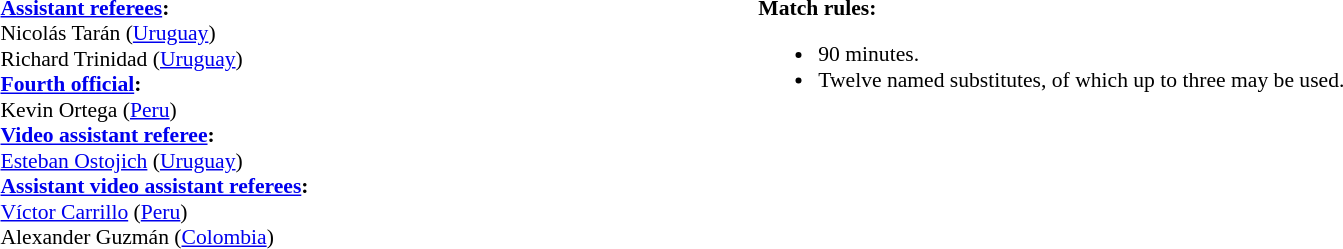<table style="width:100%; font-size:90%;">
<tr>
<td><br><strong><a href='#'>Assistant referees</a>:</strong>
<br>Nicolás Tarán (<a href='#'>Uruguay</a>)
<br>Richard Trinidad (<a href='#'>Uruguay</a>)
<br><strong><a href='#'>Fourth official</a>:</strong>
<br>Kevin Ortega (<a href='#'>Peru</a>)
<br><strong><a href='#'>Video assistant referee</a>:</strong>
<br><a href='#'>Esteban Ostojich</a> (<a href='#'>Uruguay</a>)
<br><strong><a href='#'>Assistant video assistant referees</a>:</strong>
<br><a href='#'>Víctor Carrillo</a> (<a href='#'>Peru</a>)
<br>Alexander Guzmán (<a href='#'>Colombia</a>)</td>
<td style="width:60%; vertical-align:top;"><br><strong>Match rules:</strong><ul><li>90 minutes.</li><li>Twelve named substitutes, of which up to three may be used.</li></ul></td>
</tr>
</table>
